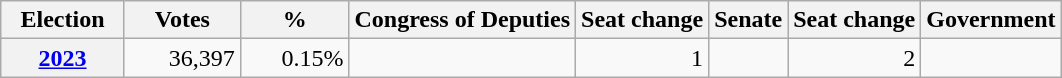<table class="wikitable" style="text-align:right;">
<tr>
<th width="75">Election</th>
<th width="70">Votes</th>
<th width="65">%</th>
<th>Congress of Deputies</th>
<th>Seat change</th>
<th>Senate</th>
<th>Seat change</th>
<th>Government</th>
</tr>
<tr>
<th><a href='#'>2023</a></th>
<td>36,397</td>
<td>0.15%</td>
<td></td>
<td>1</td>
<td></td>
<td>2</td>
<td></td>
</tr>
</table>
